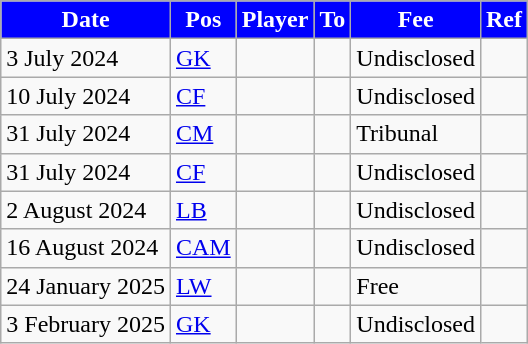<table class="wikitable plainrowheaders sortable">
<tr>
<th style="background:Blue; color:White">Date</th>
<th style="background:Blue; color:White">Pos</th>
<th style="background:Blue; color:White">Player</th>
<th style="background:Blue; color:White">To</th>
<th style="background:Blue; color:White">Fee</th>
<th style="background:Blue; color:White">Ref</th>
</tr>
<tr>
<td>3 July 2024</td>
<td><a href='#'>GK</a></td>
<td></td>
<td></td>
<td>Undisclosed</td>
<td></td>
</tr>
<tr>
<td>10 July 2024</td>
<td><a href='#'>CF</a></td>
<td></td>
<td></td>
<td>Undisclosed</td>
<td></td>
</tr>
<tr>
<td>31 July 2024</td>
<td><a href='#'>CM</a></td>
<td></td>
<td></td>
<td>Tribunal</td>
<td></td>
</tr>
<tr>
<td>31 July 2024</td>
<td><a href='#'>CF</a></td>
<td></td>
<td></td>
<td>Undisclosed</td>
<td></td>
</tr>
<tr>
<td>2 August 2024</td>
<td><a href='#'>LB</a></td>
<td></td>
<td></td>
<td>Undisclosed</td>
<td></td>
</tr>
<tr>
<td>16 August 2024</td>
<td><a href='#'>CAM</a></td>
<td></td>
<td></td>
<td>Undisclosed</td>
<td></td>
</tr>
<tr>
<td>24 January 2025</td>
<td><a href='#'>LW</a></td>
<td></td>
<td></td>
<td>Free</td>
<td></td>
</tr>
<tr>
<td>3 February 2025</td>
<td><a href='#'>GK</a></td>
<td></td>
<td></td>
<td>Undisclosed</td>
<td></td>
</tr>
</table>
